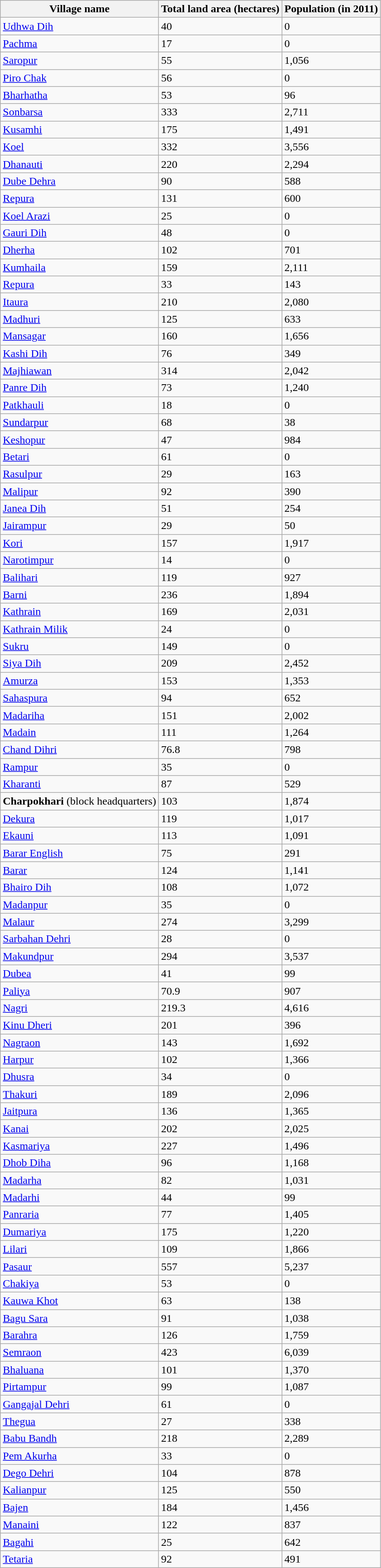<table class="wikitable sortable">
<tr>
<th>Village name</th>
<th>Total land area (hectares)</th>
<th>Population (in 2011)</th>
</tr>
<tr>
<td><a href='#'>Udhwa Dih</a></td>
<td>40</td>
<td>0</td>
</tr>
<tr>
<td><a href='#'>Pachma</a></td>
<td>17</td>
<td>0</td>
</tr>
<tr>
<td><a href='#'>Saropur</a></td>
<td>55</td>
<td>1,056</td>
</tr>
<tr>
<td><a href='#'>Piro Chak</a></td>
<td>56</td>
<td>0</td>
</tr>
<tr>
<td><a href='#'>Bharhatha</a></td>
<td>53</td>
<td>96</td>
</tr>
<tr>
<td><a href='#'>Sonbarsa</a></td>
<td>333</td>
<td>2,711</td>
</tr>
<tr>
<td><a href='#'>Kusamhi</a></td>
<td>175</td>
<td>1,491</td>
</tr>
<tr>
<td><a href='#'>Koel</a></td>
<td>332</td>
<td>3,556</td>
</tr>
<tr>
<td><a href='#'>Dhanauti</a></td>
<td>220</td>
<td>2,294</td>
</tr>
<tr>
<td><a href='#'>Dube Dehra</a></td>
<td>90</td>
<td>588</td>
</tr>
<tr>
<td><a href='#'>Repura</a></td>
<td>131</td>
<td>600</td>
</tr>
<tr>
<td><a href='#'>Koel Arazi</a></td>
<td>25</td>
<td>0</td>
</tr>
<tr>
<td><a href='#'>Gauri Dih</a></td>
<td>48</td>
<td>0</td>
</tr>
<tr>
<td><a href='#'>Dherha</a></td>
<td>102</td>
<td>701</td>
</tr>
<tr>
<td><a href='#'>Kumhaila</a></td>
<td>159</td>
<td>2,111</td>
</tr>
<tr>
<td><a href='#'>Repura</a></td>
<td>33</td>
<td>143</td>
</tr>
<tr>
<td><a href='#'>Itaura</a></td>
<td>210</td>
<td>2,080</td>
</tr>
<tr>
<td><a href='#'>Madhuri</a></td>
<td>125</td>
<td>633</td>
</tr>
<tr>
<td><a href='#'>Mansagar</a></td>
<td>160</td>
<td>1,656</td>
</tr>
<tr>
<td><a href='#'>Kashi Dih</a></td>
<td>76</td>
<td>349</td>
</tr>
<tr>
<td><a href='#'>Majhiawan</a></td>
<td>314</td>
<td>2,042</td>
</tr>
<tr>
<td><a href='#'>Panre Dih</a></td>
<td>73</td>
<td>1,240</td>
</tr>
<tr>
<td><a href='#'>Patkhauli</a></td>
<td>18</td>
<td>0</td>
</tr>
<tr>
<td><a href='#'>Sundarpur</a></td>
<td>68</td>
<td>38</td>
</tr>
<tr>
<td><a href='#'>Keshopur</a></td>
<td>47</td>
<td>984</td>
</tr>
<tr>
<td><a href='#'>Betari</a></td>
<td>61</td>
<td>0</td>
</tr>
<tr>
<td><a href='#'>Rasulpur</a></td>
<td>29</td>
<td>163</td>
</tr>
<tr>
<td><a href='#'>Malipur</a></td>
<td>92</td>
<td>390</td>
</tr>
<tr>
<td><a href='#'>Janea Dih</a></td>
<td>51</td>
<td>254</td>
</tr>
<tr>
<td><a href='#'>Jairampur</a></td>
<td>29</td>
<td>50</td>
</tr>
<tr>
<td><a href='#'>Kori</a></td>
<td>157</td>
<td>1,917</td>
</tr>
<tr>
<td><a href='#'>Narotimpur</a></td>
<td>14</td>
<td>0</td>
</tr>
<tr>
<td><a href='#'>Balihari</a></td>
<td>119</td>
<td>927</td>
</tr>
<tr>
<td><a href='#'>Barni</a></td>
<td>236</td>
<td>1,894</td>
</tr>
<tr>
<td><a href='#'>Kathrain</a></td>
<td>169</td>
<td>2,031</td>
</tr>
<tr>
<td><a href='#'>Kathrain Milik</a></td>
<td>24</td>
<td>0</td>
</tr>
<tr>
<td><a href='#'>Sukru</a></td>
<td>149</td>
<td>0</td>
</tr>
<tr>
<td><a href='#'>Siya Dih</a></td>
<td>209</td>
<td>2,452</td>
</tr>
<tr>
<td><a href='#'>Amurza</a></td>
<td>153</td>
<td>1,353</td>
</tr>
<tr>
<td><a href='#'>Sahaspura</a></td>
<td>94</td>
<td>652</td>
</tr>
<tr>
<td><a href='#'>Madariha</a></td>
<td>151</td>
<td>2,002</td>
</tr>
<tr>
<td><a href='#'>Madain</a></td>
<td>111</td>
<td>1,264</td>
</tr>
<tr>
<td><a href='#'>Chand Dihri</a></td>
<td>76.8</td>
<td>798</td>
</tr>
<tr>
<td><a href='#'>Rampur</a></td>
<td>35</td>
<td>0</td>
</tr>
<tr>
<td><a href='#'>Kharanti</a></td>
<td>87</td>
<td>529</td>
</tr>
<tr>
<td><strong>Charpokhari</strong> (block headquarters)</td>
<td>103</td>
<td>1,874</td>
</tr>
<tr>
<td><a href='#'>Dekura</a></td>
<td>119</td>
<td>1,017</td>
</tr>
<tr>
<td><a href='#'>Ekauni</a></td>
<td>113</td>
<td>1,091</td>
</tr>
<tr>
<td><a href='#'>Barar English</a></td>
<td>75</td>
<td>291</td>
</tr>
<tr>
<td><a href='#'>Barar</a></td>
<td>124</td>
<td>1,141</td>
</tr>
<tr>
<td><a href='#'>Bhairo Dih</a></td>
<td>108</td>
<td>1,072</td>
</tr>
<tr>
<td><a href='#'>Madanpur</a></td>
<td>35</td>
<td>0</td>
</tr>
<tr>
<td><a href='#'>Malaur</a></td>
<td>274</td>
<td>3,299</td>
</tr>
<tr>
<td><a href='#'>Sarbahan Dehri</a></td>
<td>28</td>
<td>0</td>
</tr>
<tr>
<td><a href='#'>Makundpur</a></td>
<td>294</td>
<td>3,537</td>
</tr>
<tr>
<td><a href='#'>Dubea</a></td>
<td>41</td>
<td>99</td>
</tr>
<tr>
<td><a href='#'>Paliya</a></td>
<td>70.9</td>
<td>907</td>
</tr>
<tr>
<td><a href='#'>Nagri</a></td>
<td>219.3</td>
<td>4,616</td>
</tr>
<tr>
<td><a href='#'>Kinu Dheri</a></td>
<td>201</td>
<td>396</td>
</tr>
<tr>
<td><a href='#'>Nagraon</a></td>
<td>143</td>
<td>1,692</td>
</tr>
<tr>
<td><a href='#'>Harpur</a></td>
<td>102</td>
<td>1,366</td>
</tr>
<tr>
<td><a href='#'>Dhusra</a></td>
<td>34</td>
<td>0</td>
</tr>
<tr>
<td><a href='#'>Thakuri</a></td>
<td>189</td>
<td>2,096</td>
</tr>
<tr>
<td><a href='#'>Jaitpura</a></td>
<td>136</td>
<td>1,365</td>
</tr>
<tr>
<td><a href='#'>Kanai</a></td>
<td>202</td>
<td>2,025</td>
</tr>
<tr>
<td><a href='#'>Kasmariya</a></td>
<td>227</td>
<td>1,496</td>
</tr>
<tr>
<td><a href='#'>Dhob Diha</a></td>
<td>96</td>
<td>1,168</td>
</tr>
<tr>
<td><a href='#'>Madarha</a></td>
<td>82</td>
<td>1,031</td>
</tr>
<tr>
<td><a href='#'>Madarhi</a></td>
<td>44</td>
<td>99</td>
</tr>
<tr>
<td><a href='#'>Panraria</a></td>
<td>77</td>
<td>1,405</td>
</tr>
<tr>
<td><a href='#'>Dumariya</a></td>
<td>175</td>
<td>1,220</td>
</tr>
<tr>
<td><a href='#'>Lilari</a></td>
<td>109</td>
<td>1,866</td>
</tr>
<tr>
<td><a href='#'>Pasaur</a></td>
<td>557</td>
<td>5,237</td>
</tr>
<tr>
<td><a href='#'>Chakiya</a></td>
<td>53</td>
<td>0</td>
</tr>
<tr>
<td><a href='#'>Kauwa Khot</a></td>
<td>63</td>
<td>138</td>
</tr>
<tr>
<td><a href='#'>Bagu Sara</a></td>
<td>91</td>
<td>1,038</td>
</tr>
<tr>
<td><a href='#'>Barahra</a></td>
<td>126</td>
<td>1,759</td>
</tr>
<tr>
<td><a href='#'>Semraon</a></td>
<td>423</td>
<td>6,039</td>
</tr>
<tr>
<td><a href='#'>Bhaluana</a></td>
<td>101</td>
<td>1,370</td>
</tr>
<tr>
<td><a href='#'>Pirtampur</a></td>
<td>99</td>
<td>1,087</td>
</tr>
<tr>
<td><a href='#'>Gangajal Dehri</a></td>
<td>61</td>
<td>0</td>
</tr>
<tr>
<td><a href='#'>Thegua</a></td>
<td>27</td>
<td>338</td>
</tr>
<tr>
<td><a href='#'>Babu Bandh</a></td>
<td>218</td>
<td>2,289</td>
</tr>
<tr>
<td><a href='#'>Pem Akurha</a></td>
<td>33</td>
<td>0</td>
</tr>
<tr>
<td><a href='#'>Dego Dehri</a></td>
<td>104</td>
<td>878</td>
</tr>
<tr>
<td><a href='#'>Kalianpur</a></td>
<td>125</td>
<td>550</td>
</tr>
<tr>
<td><a href='#'>Bajen</a></td>
<td>184</td>
<td>1,456</td>
</tr>
<tr>
<td><a href='#'>Manaini</a></td>
<td>122</td>
<td>837</td>
</tr>
<tr>
<td><a href='#'>Bagahi</a></td>
<td>25</td>
<td>642</td>
</tr>
<tr>
<td><a href='#'>Tetaria</a></td>
<td>92</td>
<td>491</td>
</tr>
</table>
